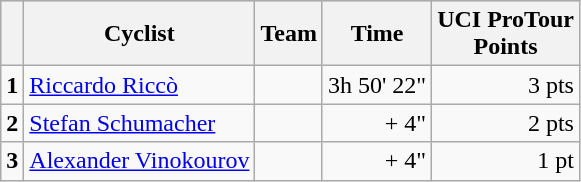<table class="wikitable">
<tr style="background:#ccccff;">
<th></th>
<th>Cyclist</th>
<th>Team</th>
<th>Time</th>
<th>UCI ProTour<br>Points</th>
</tr>
<tr>
<td><strong>1</strong></td>
<td> <a href='#'>Riccardo Riccò</a></td>
<td></td>
<td align=right>3h 50' 22"</td>
<td align="right">3 pts</td>
</tr>
<tr>
<td><strong>2</strong></td>
<td> <a href='#'>Stefan Schumacher</a></td>
<td></td>
<td align=right>+ 4"</td>
<td align="right">2 pts</td>
</tr>
<tr>
<td><strong>3</strong></td>
<td> <a href='#'>Alexander Vinokourov</a></td>
<td></td>
<td align=right>+ 4"</td>
<td align="right">1 pt</td>
</tr>
</table>
